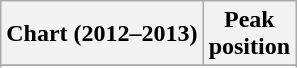<table class="wikitable sortable">
<tr>
<th align="left">Chart (2012–2013)</th>
<th align="center">Peak<br>position</th>
</tr>
<tr>
</tr>
<tr>
</tr>
</table>
